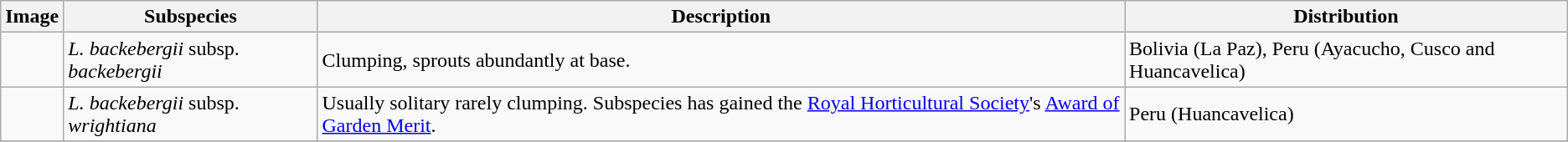<table class="wikitable ">
<tr>
<th>Image</th>
<th>Subspecies</th>
<th>Description</th>
<th>Distribution</th>
</tr>
<tr>
<td></td>
<td><em>L. backebergii</em> subsp. <em>backebergii</em></td>
<td>Clumping, sprouts abundantly at base.</td>
<td>Bolivia (La Paz), Peru (Ayacucho, Cusco and Huancavelica)</td>
</tr>
<tr>
<td></td>
<td><em>L. backebergii</em> subsp. <em>wrightiana</em> </td>
<td>Usually solitary rarely clumping. Subspecies has gained the <a href='#'>Royal Horticultural Society</a>'s <a href='#'>Award of Garden Merit</a>.</td>
<td>Peru (Huancavelica)</td>
</tr>
<tr>
</tr>
</table>
